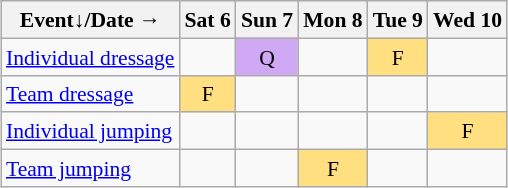<table class="wikitable" style="margin:0.5em auto; font-size:90%; line-height:1.25em;">
<tr style="text-align:center;">
<th>Event↓/Date →</th>
<th>Sat 6</th>
<th>Sun 7</th>
<th>Mon 8</th>
<th>Tue 9</th>
<th>Wed 10</th>
</tr>
<tr style="text-align:center;">
<td style="text-align:left;"><a href='#'>Individual dressage</a></td>
<td></td>
<td style="background-color:#D0A9F5;">Q</td>
<td></td>
<td style="background-color:#FFDF80;">F</td>
<td></td>
</tr>
<tr style="text-align:center;">
<td style="text-align:left;"><a href='#'>Team dressage</a></td>
<td style="background-color:#FFDF80;">F</td>
<td></td>
<td></td>
<td></td>
<td></td>
</tr>
<tr style="text-align:center;">
<td style="text-align:left;"><a href='#'>Individual jumping</a></td>
<td></td>
<td></td>
<td></td>
<td></td>
<td style="background-color:#FFDF80;">F</td>
</tr>
<tr style="text-align:center;">
<td style="text-align:left;"><a href='#'>Team jumping</a></td>
<td></td>
<td></td>
<td style="background-color:#FFDF80;">F</td>
<td></td>
<td></td>
</tr>
</table>
